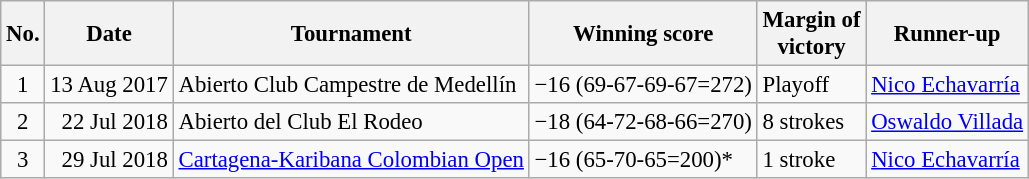<table class="wikitable" style="font-size:95%;">
<tr>
<th>No.</th>
<th>Date</th>
<th>Tournament</th>
<th>Winning score</th>
<th>Margin of<br>victory</th>
<th>Runner-up</th>
</tr>
<tr>
<td align=center>1</td>
<td align=right>13 Aug 2017</td>
<td>Abierto Club Campestre de Medellín</td>
<td>−16 (69-67-69-67=272)</td>
<td>Playoff</td>
<td> <a href='#'>Nico Echavarría</a></td>
</tr>
<tr>
<td align=center>2</td>
<td align=right>22 Jul 2018</td>
<td>Abierto del Club El Rodeo</td>
<td>−18 (64-72-68-66=270)</td>
<td>8 strokes</td>
<td> <a href='#'>Oswaldo Villada</a></td>
</tr>
<tr>
<td align=center>3</td>
<td align=right>29 Jul 2018</td>
<td><a href='#'>Cartagena-Karibana Colombian Open</a></td>
<td>−16 (65-70-65=200)*</td>
<td>1 stroke</td>
<td> <a href='#'>Nico Echavarría</a></td>
</tr>
</table>
